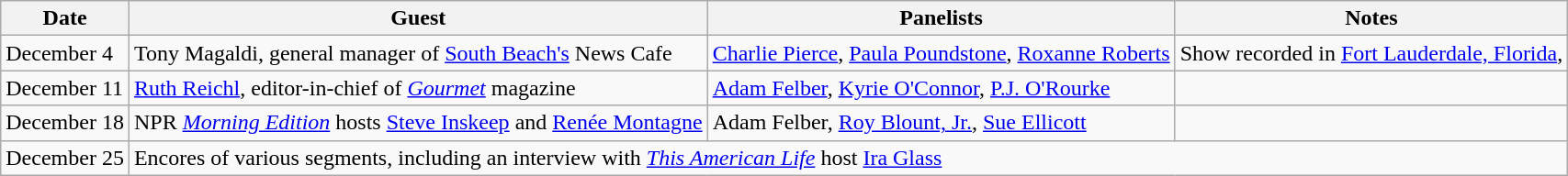<table class="wikitable">
<tr ">
<th>Date</th>
<th>Guest</th>
<th>Panelists</th>
<th>Notes</th>
</tr>
<tr>
<td>December 4</td>
<td>Tony Magaldi, general manager of <a href='#'>South Beach's</a> News Cafe</td>
<td><a href='#'>Charlie Pierce</a>, <a href='#'>Paula Poundstone</a>, <a href='#'>Roxanne Roberts</a></td>
<td>Show recorded in <a href='#'>Fort Lauderdale, Florida</a>, </td>
</tr>
<tr>
<td>December 11</td>
<td><a href='#'>Ruth Reichl</a>, editor-in-chief of <em><a href='#'>Gourmet</a></em> magazine</td>
<td><a href='#'>Adam Felber</a>, <a href='#'>Kyrie O'Connor</a>, <a href='#'>P.J. O'Rourke</a></td>
<td></td>
</tr>
<tr>
<td>December 18</td>
<td>NPR <em><a href='#'>Morning Edition</a></em> hosts <a href='#'>Steve Inskeep</a> and <a href='#'>Renée Montagne</a></td>
<td>Adam Felber, <a href='#'>Roy Blount, Jr.</a>, <a href='#'>Sue Ellicott</a></td>
<td></td>
</tr>
<tr>
<td>December 25</td>
<td colspan=3>Encores of various segments, including an interview with <em><a href='#'>This American Life</a></em> host <a href='#'>Ira Glass</a></td>
</tr>
</table>
